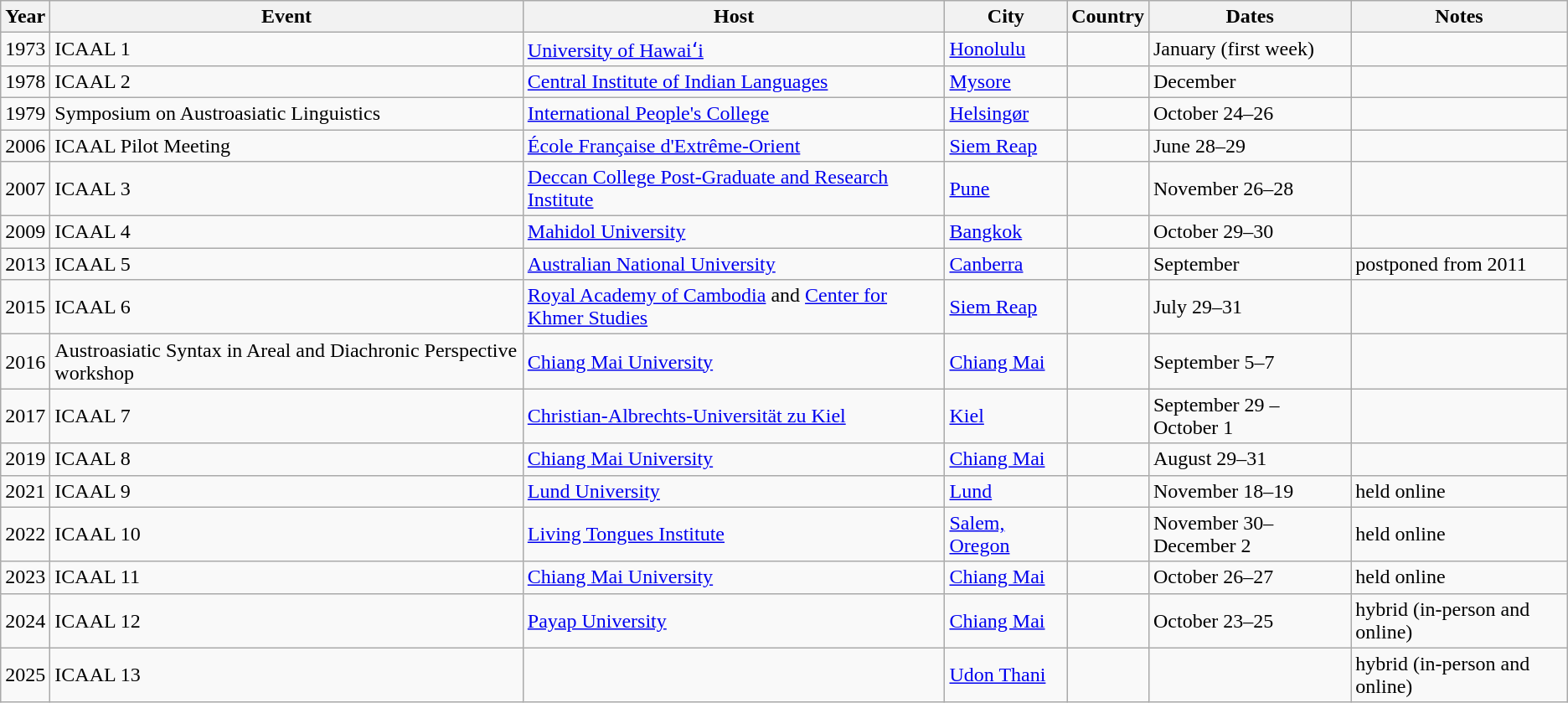<table class="wikitable">
<tr>
<th>Year</th>
<th>Event</th>
<th>Host</th>
<th>City</th>
<th>Country</th>
<th>Dates</th>
<th>Notes</th>
</tr>
<tr>
<td>1973</td>
<td>ICAAL 1</td>
<td><a href='#'>University of Hawaiʻi</a></td>
<td><a href='#'>Honolulu</a></td>
<td></td>
<td>January (first week)</td>
<td></td>
</tr>
<tr>
<td>1978</td>
<td>ICAAL 2</td>
<td><a href='#'>Central Institute of Indian Languages</a></td>
<td><a href='#'>Mysore</a></td>
<td></td>
<td>December</td>
<td></td>
</tr>
<tr>
<td>1979</td>
<td>Symposium on Austroasiatic Linguistics</td>
<td><a href='#'>International People's College</a></td>
<td><a href='#'>Helsingør</a></td>
<td></td>
<td>October 24–26</td>
<td></td>
</tr>
<tr>
<td>2006</td>
<td>ICAAL Pilot Meeting</td>
<td><a href='#'>École Française d'Extrême-Orient</a></td>
<td><a href='#'>Siem Reap</a></td>
<td></td>
<td>June 28–29</td>
<td></td>
</tr>
<tr>
<td>2007</td>
<td>ICAAL 3</td>
<td><a href='#'>Deccan College Post-Graduate and Research Institute</a></td>
<td><a href='#'>Pune</a></td>
<td></td>
<td>November 26–28</td>
<td></td>
</tr>
<tr>
<td>2009</td>
<td>ICAAL 4</td>
<td><a href='#'>Mahidol University</a></td>
<td><a href='#'>Bangkok</a></td>
<td></td>
<td>October 29–30</td>
<td></td>
</tr>
<tr>
<td>2013</td>
<td>ICAAL 5</td>
<td><a href='#'>Australian National University</a></td>
<td><a href='#'>Canberra</a></td>
<td></td>
<td>September</td>
<td>postponed from 2011</td>
</tr>
<tr>
<td>2015</td>
<td>ICAAL 6</td>
<td><a href='#'>Royal Academy of Cambodia</a> and <a href='#'>Center for Khmer Studies</a></td>
<td><a href='#'>Siem Reap</a></td>
<td></td>
<td>July 29–31</td>
<td></td>
</tr>
<tr>
<td>2016</td>
<td>Austroasiatic Syntax in Areal and Diachronic Perspective workshop</td>
<td><a href='#'>Chiang Mai University</a></td>
<td><a href='#'>Chiang Mai</a></td>
<td></td>
<td>September 5–7</td>
<td></td>
</tr>
<tr>
<td>2017</td>
<td>ICAAL 7</td>
<td><a href='#'>Christian-Albrechts-Universität zu Kiel</a></td>
<td><a href='#'>Kiel</a></td>
<td></td>
<td>September 29 – October 1</td>
<td></td>
</tr>
<tr>
<td>2019</td>
<td>ICAAL 8</td>
<td><a href='#'>Chiang Mai University</a></td>
<td><a href='#'>Chiang Mai</a></td>
<td></td>
<td>August 29–31</td>
<td></td>
</tr>
<tr>
<td>2021</td>
<td>ICAAL 9</td>
<td><a href='#'>Lund University</a></td>
<td><a href='#'>Lund</a></td>
<td></td>
<td>November 18–19</td>
<td>held online</td>
</tr>
<tr>
<td>2022</td>
<td>ICAAL 10</td>
<td><a href='#'>Living Tongues Institute</a></td>
<td><a href='#'>Salem, Oregon</a></td>
<td></td>
<td>November 30–December 2</td>
<td>held online</td>
</tr>
<tr>
<td>2023</td>
<td>ICAAL 11</td>
<td><a href='#'>Chiang Mai University</a></td>
<td><a href='#'>Chiang Mai</a></td>
<td></td>
<td>October 26–27</td>
<td>held online</td>
</tr>
<tr>
<td>2024</td>
<td>ICAAL 12</td>
<td><a href='#'>Payap University</a></td>
<td><a href='#'>Chiang Mai</a></td>
<td></td>
<td>October 23–25</td>
<td>hybrid (in-person and online)</td>
</tr>
<tr>
<td>2025</td>
<td>ICAAL 13</td>
<td></td>
<td><a href='#'>Udon Thani</a></td>
<td></td>
<td></td>
<td>hybrid (in-person and online)</td>
</tr>
</table>
